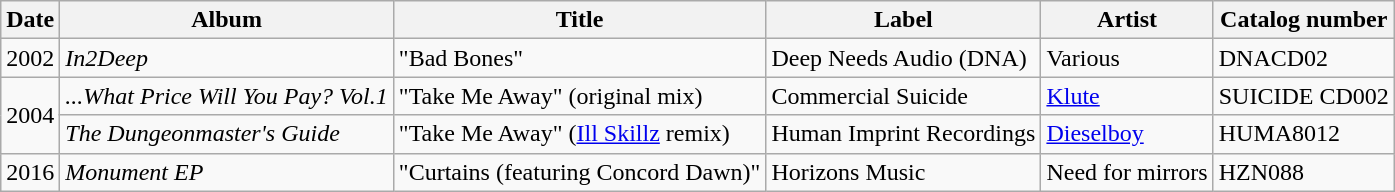<table class="wikitable">
<tr>
<th>Date</th>
<th>Album</th>
<th>Title</th>
<th>Label</th>
<th>Artist</th>
<th>Catalog number</th>
</tr>
<tr>
<td style="text-align:center;">2002</td>
<td><em>In2Deep</em></td>
<td>"Bad Bones"</td>
<td>Deep Needs Audio (DNA)</td>
<td>Various</td>
<td>DNACD02</td>
</tr>
<tr>
<td rowspan="2">2004</td>
<td><em>...What Price Will You Pay? Vol.1</em></td>
<td>"Take Me Away" (original mix)</td>
<td>Commercial Suicide</td>
<td><a href='#'>Klute</a></td>
<td>SUICIDE CD002</td>
</tr>
<tr>
<td><em>The Dungeonmaster's Guide</em></td>
<td>"Take Me Away" (<a href='#'>Ill Skillz</a> remix)</td>
<td>Human Imprint Recordings</td>
<td><a href='#'>Dieselboy</a></td>
<td>HUMA8012</td>
</tr>
<tr>
<td style="text-align:center;">2016</td>
<td><em>Monument EP</em></td>
<td>"Curtains (featuring Concord Dawn)"</td>
<td>Horizons Music</td>
<td>Need for mirrors</td>
<td>HZN088</td>
</tr>
</table>
